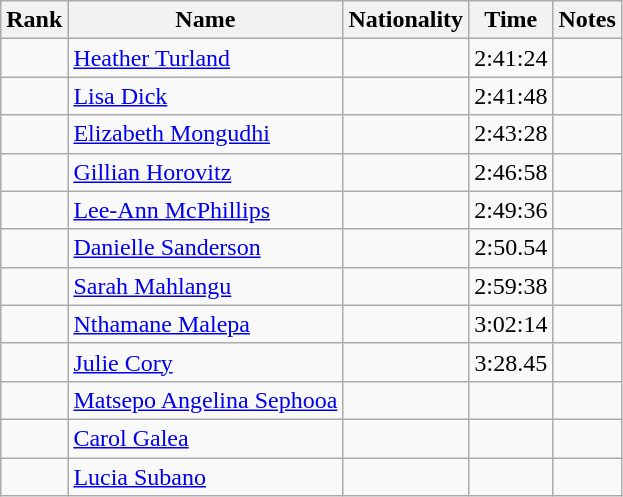<table class="wikitable sortable" style="text-align:center">
<tr>
<th>Rank</th>
<th>Name</th>
<th>Nationality</th>
<th>Time</th>
<th>Notes</th>
</tr>
<tr>
<td></td>
<td align=left><a href='#'>Heather Turland</a></td>
<td align=left></td>
<td>2:41:24</td>
<td></td>
</tr>
<tr>
<td></td>
<td align=left><a href='#'>Lisa Dick</a></td>
<td align=left></td>
<td>2:41:48</td>
<td></td>
</tr>
<tr>
<td></td>
<td align=left><a href='#'>Elizabeth Mongudhi</a></td>
<td align=left></td>
<td>2:43:28</td>
<td></td>
</tr>
<tr>
<td></td>
<td align=left><a href='#'>Gillian Horovitz</a></td>
<td align=left></td>
<td>2:46:58</td>
<td></td>
</tr>
<tr>
<td></td>
<td align=left><a href='#'>Lee-Ann McPhillips</a></td>
<td align=left></td>
<td>2:49:36</td>
<td></td>
</tr>
<tr>
<td></td>
<td align=left><a href='#'>Danielle Sanderson</a></td>
<td align=left></td>
<td>2:50.54</td>
<td></td>
</tr>
<tr>
<td></td>
<td align=left><a href='#'>Sarah Mahlangu</a></td>
<td align=left></td>
<td>2:59:38</td>
<td></td>
</tr>
<tr>
<td></td>
<td align=left><a href='#'>Nthamane Malepa</a></td>
<td align=left></td>
<td>3:02:14</td>
<td></td>
</tr>
<tr>
<td></td>
<td align=left><a href='#'>Julie Cory</a></td>
<td align=left></td>
<td>3:28.45</td>
<td></td>
</tr>
<tr>
<td></td>
<td align=left><a href='#'>Matsepo Angelina Sephooa</a></td>
<td align=left></td>
<td></td>
<td></td>
</tr>
<tr>
<td></td>
<td align=left><a href='#'>Carol Galea</a></td>
<td align=left></td>
<td></td>
<td></td>
</tr>
<tr>
<td></td>
<td align=left><a href='#'>Lucia Subano</a></td>
<td align=left></td>
<td></td>
<td></td>
</tr>
</table>
